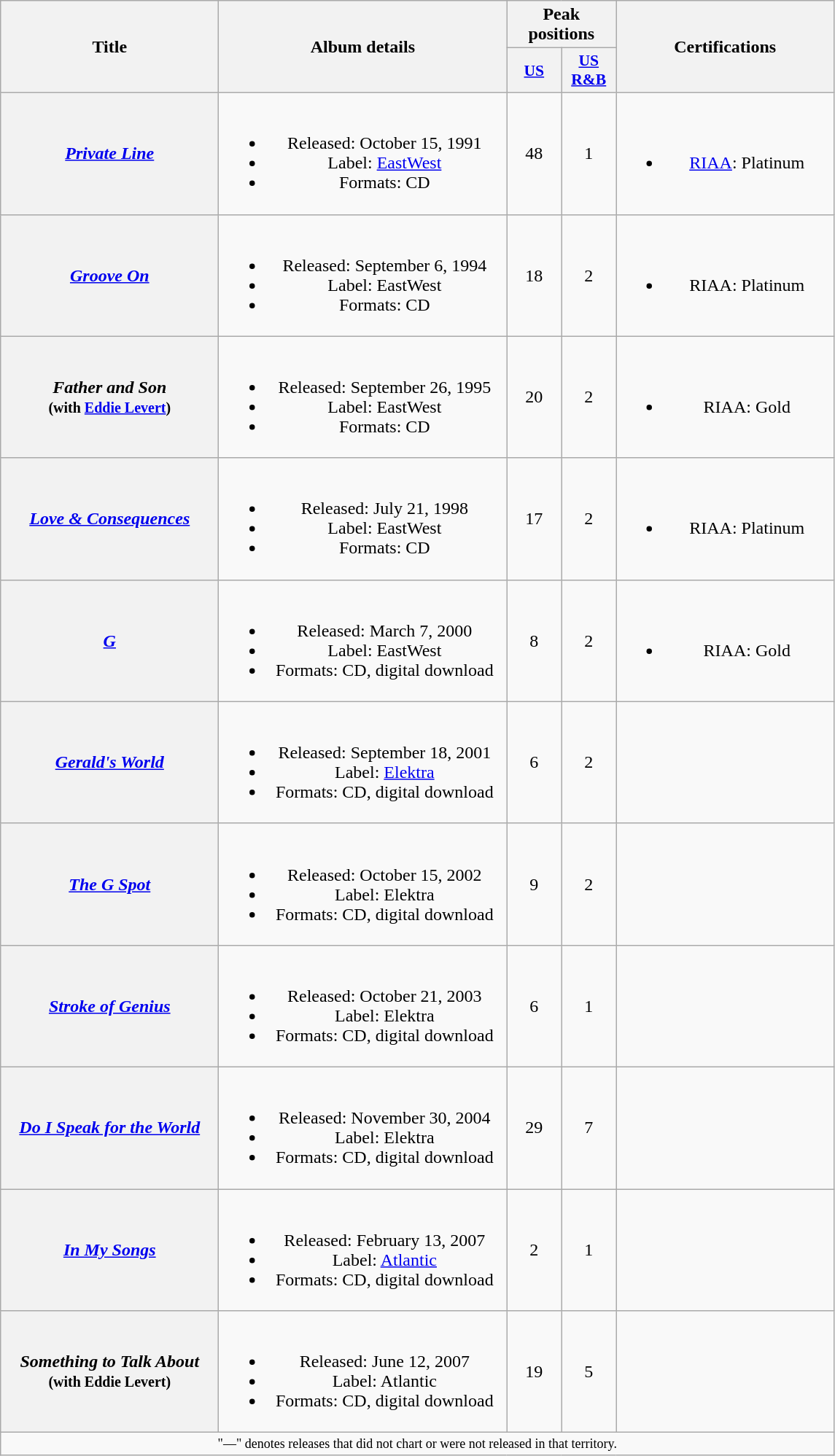<table class="wikitable plainrowheaders" style="text-align:center;" border="1">
<tr>
<th scope="col" rowspan="2" style="width:12em;">Title</th>
<th scope="col" rowspan="2" style="width:16em;">Album details</th>
<th scope="col" colspan="2">Peak positions</th>
<th scope="col" rowspan="2" style="width:12em;">Certifications</th>
</tr>
<tr>
<th scope="col" style="width:3em;font-size:90%;"><a href='#'>US</a><br></th>
<th scope="col" style="width:3em;font-size:90%;"><a href='#'>US<br>R&B</a><br></th>
</tr>
<tr>
<th scope="row"><em><a href='#'>Private Line</a></em></th>
<td><br><ul><li>Released: October 15, 1991</li><li>Label: <a href='#'>EastWest</a></li><li>Formats: CD</li></ul></td>
<td>48</td>
<td>1</td>
<td><br><ul><li><a href='#'>RIAA</a>: Platinum</li></ul></td>
</tr>
<tr>
<th scope="row"><em><a href='#'>Groove On</a></em></th>
<td><br><ul><li>Released: September 6, 1994</li><li>Label: EastWest</li><li>Formats: CD</li></ul></td>
<td>18</td>
<td>2</td>
<td><br><ul><li>RIAA: Platinum</li></ul></td>
</tr>
<tr>
<th scope="row"><em>Father and Son</em><br><small>(with <a href='#'>Eddie Levert</a>) </small></th>
<td><br><ul><li>Released: September 26, 1995</li><li>Label: EastWest</li><li>Formats: CD</li></ul></td>
<td>20</td>
<td>2</td>
<td><br><ul><li>RIAA: Gold</li></ul></td>
</tr>
<tr>
<th scope="row"><em><a href='#'>Love & Consequences</a></em></th>
<td><br><ul><li>Released: July 21, 1998</li><li>Label: EastWest</li><li>Formats: CD</li></ul></td>
<td>17</td>
<td>2</td>
<td><br><ul><li>RIAA: Platinum</li></ul></td>
</tr>
<tr>
<th scope="row"><em><a href='#'>G</a></em></th>
<td><br><ul><li>Released: March 7, 2000</li><li>Label: EastWest</li><li>Formats: CD, digital download</li></ul></td>
<td>8</td>
<td>2</td>
<td><br><ul><li>RIAA: Gold</li></ul></td>
</tr>
<tr * RIAA: Gold>
<th scope="row"><em><a href='#'>Gerald's World</a></em></th>
<td><br><ul><li>Released: September 18, 2001</li><li>Label: <a href='#'>Elektra</a></li><li>Formats: CD, digital download</li></ul></td>
<td>6</td>
<td>2</td>
<td></td>
</tr>
<tr>
<th scope="row"><em><a href='#'>The G Spot</a></em></th>
<td><br><ul><li>Released: October 15, 2002</li><li>Label: Elektra</li><li>Formats: CD, digital download</li></ul></td>
<td>9</td>
<td>2</td>
<td></td>
</tr>
<tr>
<th scope="row"><em><a href='#'>Stroke of Genius</a></em></th>
<td><br><ul><li>Released: October 21, 2003</li><li>Label: Elektra</li><li>Formats: CD, digital download</li></ul></td>
<td>6</td>
<td>1</td>
<td></td>
</tr>
<tr>
<th scope="row"><em><a href='#'>Do I Speak for the World</a></em></th>
<td><br><ul><li>Released: November 30, 2004</li><li>Label: Elektra</li><li>Formats: CD, digital download</li></ul></td>
<td>29</td>
<td>7</td>
<td></td>
</tr>
<tr>
<th scope="row"><em><a href='#'>In My Songs</a></em></th>
<td><br><ul><li>Released: February 13, 2007</li><li>Label: <a href='#'>Atlantic</a></li><li>Formats: CD, digital download</li></ul></td>
<td>2</td>
<td>1</td>
<td></td>
</tr>
<tr>
<th scope="row"><em>Something to Talk About</em><br><small>(with Eddie Levert)</small></th>
<td><br><ul><li>Released: June 12, 2007</li><li>Label: Atlantic</li><li>Formats: CD, digital download</li></ul></td>
<td>19</td>
<td>5</td>
<td></td>
</tr>
<tr>
<td colspan="6" style="text-align:center; font-size:9pt;">"—" denotes releases that did not chart or were not released in that territory.</td>
</tr>
</table>
